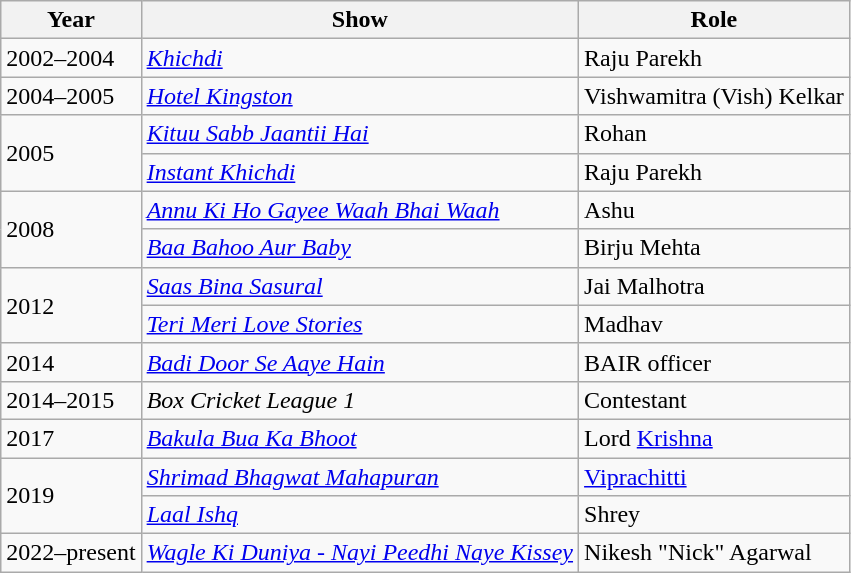<table class="wikitable">
<tr>
<th>Year</th>
<th>Show</th>
<th>Role</th>
</tr>
<tr>
<td>2002–2004</td>
<td><em><a href='#'>Khichdi</a></em></td>
<td>Raju Parekh</td>
</tr>
<tr>
<td>2004–2005</td>
<td><em><a href='#'>Hotel Kingston</a></em></td>
<td>Vishwamitra (Vish) Kelkar</td>
</tr>
<tr>
<td rowspan="2">2005</td>
<td><em><a href='#'>Kituu Sabb Jaantii Hai</a></em></td>
<td>Rohan</td>
</tr>
<tr>
<td><em><a href='#'>Instant Khichdi</a></em></td>
<td>Raju Parekh</td>
</tr>
<tr>
<td rowspan="2">2008</td>
<td><em><a href='#'>Annu Ki Ho Gayee Waah Bhai Waah</a></em></td>
<td>Ashu</td>
</tr>
<tr>
<td><em><a href='#'>Baa Bahoo Aur Baby</a></em></td>
<td>Birju Mehta</td>
</tr>
<tr>
<td rowspan="2">2012</td>
<td><em><a href='#'>Saas Bina Sasural</a></em></td>
<td>Jai Malhotra</td>
</tr>
<tr>
<td><em><a href='#'>Teri Meri Love Stories</a></em></td>
<td>Madhav</td>
</tr>
<tr>
<td>2014</td>
<td><em><a href='#'>Badi Door Se Aaye Hain</a></em></td>
<td>BAIR officer</td>
</tr>
<tr>
<td>2014–2015</td>
<td><em>Box Cricket League 1</em></td>
<td>Contestant</td>
</tr>
<tr>
<td>2017</td>
<td><em><a href='#'>Bakula Bua Ka Bhoot</a></em></td>
<td>Lord <a href='#'>Krishna</a></td>
</tr>
<tr>
<td rowspan = "2">2019</td>
<td><em><a href='#'>Shrimad Bhagwat Mahapuran</a></em></td>
<td><a href='#'>Viprachitti</a></td>
</tr>
<tr>
<td><em><a href='#'>Laal Ishq</a></em></td>
<td>Shrey</td>
</tr>
<tr>
<td>2022–present</td>
<td><em><a href='#'>Wagle Ki Duniya - Nayi Peedhi Naye Kissey</a></em></td>
<td>Nikesh "Nick" Agarwal</td>
</tr>
</table>
